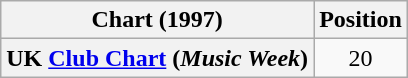<table class="wikitable plainrowheaders" style="text-align:center">
<tr>
<th>Chart (1997)</th>
<th>Position</th>
</tr>
<tr>
<th scope="row">UK <a href='#'>Club Chart</a> (<em>Music Week</em>)</th>
<td>20</td>
</tr>
</table>
